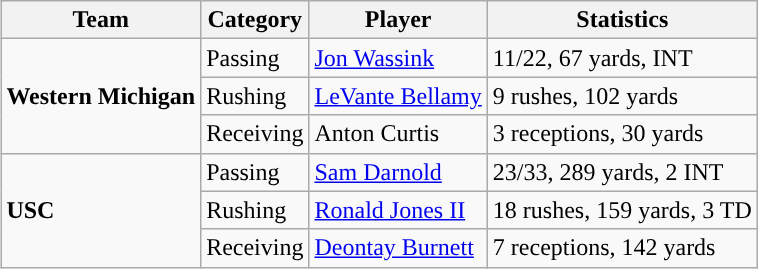<table class="wikitable" style="float: right;">
<tr>
<th>Team</th>
<th>Category</th>
<th>Player</th>
<th>Statistics</th>
</tr>
<tr>
<td rowspan=3><strong>Western Michigan</strong></td>
<td>Passing</td>
<td><a href='#'>Jon Wassink</a></td>
<td>11/22, 67 yards, INT</td>
</tr>
<tr>
<td>Rushing</td>
<td><a href='#'>LeVante Bellamy</a></td>
<td>9 rushes, 102 yards</td>
</tr>
<tr>
<td>Receiving</td>
<td>Anton Curtis</td>
<td>3 receptions, 30 yards</td>
</tr>
<tr>
<td rowspan=3><strong>USC</strong></td>
<td>Passing</td>
<td><a href='#'>Sam Darnold</a></td>
<td>23/33, 289 yards, 2 INT</td>
</tr>
<tr>
<td>Rushing</td>
<td><a href='#'>Ronald Jones II</a></td>
<td>18 rushes, 159 yards, 3 TD</td>
</tr>
<tr>
<td>Receiving</td>
<td><a href='#'>Deontay Burnett</a></td>
<td>7 receptions, 142 yards</td>
</tr>
</table>
